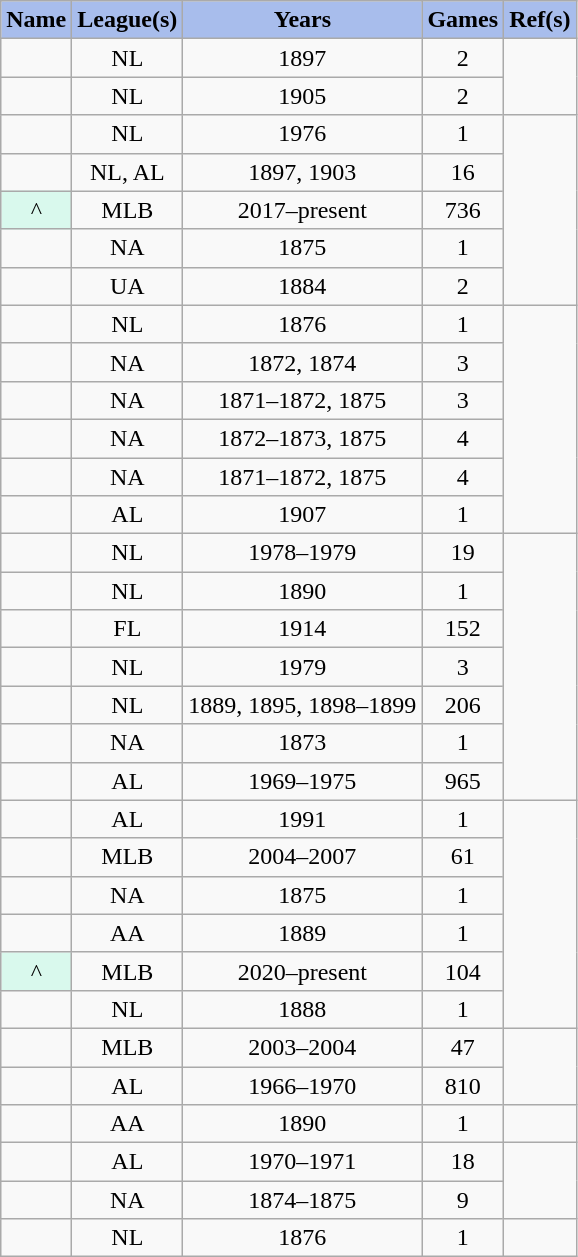<table class="wikitable sortable" style="text-align:center;">
<tr>
<th style="background-color:#a8bdec; color:black;" scope="col">Name</th>
<th style="background-color:#a8bdec; color:black;" scope="col">League(s)</th>
<th style="background-color:#a8bdec; color:black;" scope="col">Years</th>
<th style="background-color:#a8bdec; color:black;" scope="col">Games</th>
<th style="background-color:#a8bdec; color:#black; scope="col" class="unsortable">Ref(s)</th>
</tr>
<tr>
<td></td>
<td>NL</td>
<td>1897</td>
<td>2</td>
<td rowspan=2></td>
</tr>
<tr>
<td></td>
<td>NL</td>
<td>1905</td>
<td>2</td>
</tr>
<tr>
<td></td>
<td>NL</td>
<td>1976</td>
<td>1</td>
<td rowspan=5></td>
</tr>
<tr>
<td></td>
<td>NL, AL</td>
<td>1897, 1903</td>
<td>16</td>
</tr>
<tr>
<td style="background:#d9f9ed;">^</td>
<td>MLB</td>
<td>2017–present</td>
<td>736</td>
</tr>
<tr>
<td></td>
<td>NA</td>
<td>1875</td>
<td>1</td>
</tr>
<tr>
<td></td>
<td>UA</td>
<td>1884</td>
<td>2</td>
</tr>
<tr>
<td></td>
<td>NL</td>
<td>1876</td>
<td>1</td>
<td rowspan=6></td>
</tr>
<tr>
<td></td>
<td>NA</td>
<td>1872, 1874</td>
<td>3</td>
</tr>
<tr>
<td></td>
<td>NA</td>
<td>1871–1872, 1875</td>
<td>3</td>
</tr>
<tr>
<td></td>
<td>NA</td>
<td>1872–1873, 1875</td>
<td>4</td>
</tr>
<tr>
<td></td>
<td>NA</td>
<td>1871–1872, 1875</td>
<td>4</td>
</tr>
<tr>
<td></td>
<td>AL</td>
<td>1907</td>
<td>1</td>
</tr>
<tr>
<td></td>
<td>NL</td>
<td>1978–1979</td>
<td>19</td>
<td rowspan=7></td>
</tr>
<tr>
<td></td>
<td>NL</td>
<td>1890</td>
<td>1</td>
</tr>
<tr>
<td></td>
<td>FL</td>
<td>1914</td>
<td>152</td>
</tr>
<tr>
<td></td>
<td>NL</td>
<td>1979</td>
<td>3</td>
</tr>
<tr>
<td></td>
<td>NL</td>
<td>1889, 1895, 1898–1899</td>
<td>206</td>
</tr>
<tr>
<td></td>
<td>NA</td>
<td>1873</td>
<td>1</td>
</tr>
<tr>
<td></td>
<td>AL</td>
<td>1969–1975</td>
<td>965</td>
</tr>
<tr>
<td></td>
<td>AL</td>
<td>1991</td>
<td>1</td>
<td rowspan=6></td>
</tr>
<tr>
<td></td>
<td>MLB</td>
<td>2004–2007</td>
<td>61</td>
</tr>
<tr>
<td></td>
<td>NA</td>
<td>1875</td>
<td>1</td>
</tr>
<tr>
<td></td>
<td>AA</td>
<td>1889</td>
<td>1</td>
</tr>
<tr>
<td style="background:#d9f9ed;">^</td>
<td>MLB</td>
<td>2020–present</td>
<td>104</td>
</tr>
<tr>
<td></td>
<td>NL</td>
<td>1888</td>
<td>1</td>
</tr>
<tr>
<td></td>
<td>MLB</td>
<td>2003–2004</td>
<td>47</td>
<td rowspan=2></td>
</tr>
<tr>
<td></td>
<td>AL</td>
<td>1966–1970</td>
<td>810</td>
</tr>
<tr>
<td></td>
<td>AA</td>
<td>1890</td>
<td>1</td>
<td></td>
</tr>
<tr>
<td></td>
<td>AL</td>
<td>1970–1971</td>
<td>18</td>
<td rowspan=2></td>
</tr>
<tr>
<td></td>
<td>NA</td>
<td>1874–1875</td>
<td>9</td>
</tr>
<tr>
<td></td>
<td>NL</td>
<td>1876</td>
<td>1</td>
<td></td>
</tr>
</table>
